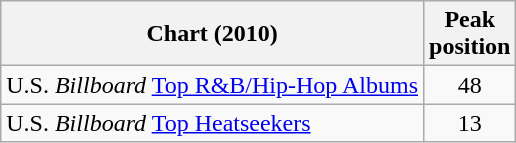<table class="wikitable">
<tr>
<th>Chart (2010)</th>
<th>Peak<br>position</th>
</tr>
<tr>
<td>U.S. <em>Billboard</em> <a href='#'>Top R&B/Hip-Hop Albums</a></td>
<td style="text-align:center;">48</td>
</tr>
<tr>
<td>U.S. <em>Billboard</em> <a href='#'>Top Heatseekers</a></td>
<td style="text-align:center;">13</td>
</tr>
</table>
